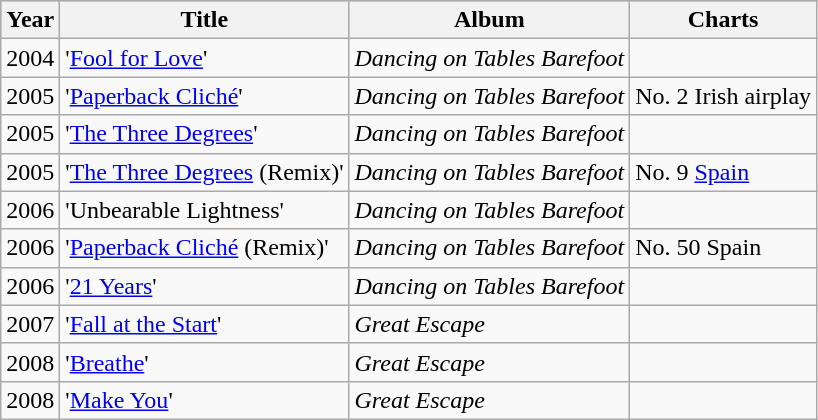<table class='wikitable'>
<tr bgcolor='#CCCCCC'>
<th>Year</th>
<th>Title</th>
<th>Album</th>
<th>Charts</th>
</tr>
<tr>
<td>2004</td>
<td>'<a href='#'>Fool for Love</a>'</td>
<td><em>Dancing on Tables Barefoot</em></td>
<td></td>
</tr>
<tr>
<td>2005</td>
<td>'<a href='#'>Paperback Cliché</a>'</td>
<td><em>Dancing on Tables Barefoot</em></td>
<td>No. 2 Irish airplay</td>
</tr>
<tr>
<td>2005</td>
<td>'<a href='#'>The Three Degrees</a>'</td>
<td><em>Dancing on Tables Barefoot</em></td>
<td></td>
</tr>
<tr>
<td>2005</td>
<td>'<a href='#'>The Three Degrees</a> (Remix)'</td>
<td><em>Dancing on Tables Barefoot</em></td>
<td>No. 9 <a href='#'>Spain</a></td>
</tr>
<tr>
<td>2006</td>
<td>'Unbearable Lightness'</td>
<td><em>Dancing on Tables Barefoot</em></td>
<td></td>
</tr>
<tr>
<td>2006</td>
<td>'<a href='#'>Paperback Cliché</a> (Remix)'</td>
<td><em>Dancing on Tables Barefoot</em></td>
<td>No. 50 Spain</td>
</tr>
<tr>
<td>2006</td>
<td>'<a href='#'>21 Years</a>'</td>
<td><em>Dancing on Tables Barefoot</em></td>
<td></td>
</tr>
<tr>
<td>2007</td>
<td>'<a href='#'>Fall at the Start</a>'</td>
<td><em>Great Escape</em></td>
<td></td>
</tr>
<tr>
<td>2008</td>
<td>'<a href='#'>Breathe</a>'</td>
<td><em>Great Escape</em></td>
<td></td>
</tr>
<tr>
<td>2008</td>
<td>'<a href='#'>Make You</a>'</td>
<td><em>Great Escape</em></td>
<td></td>
</tr>
</table>
